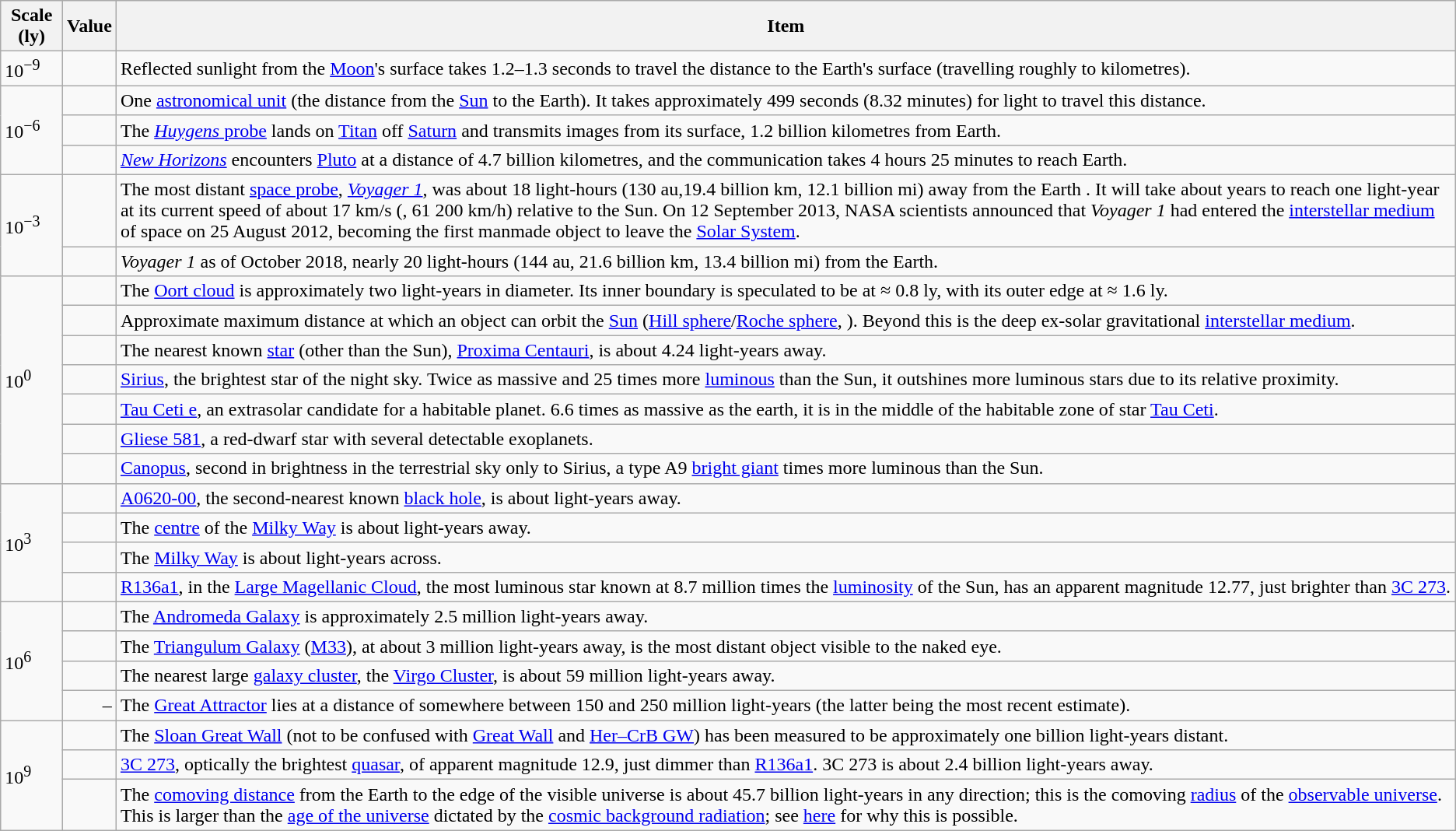<table class="wikitable">
<tr>
<th>Scale (ly)</th>
<th>Value</th>
<th>Item</th>
</tr>
<tr>
<td>10<sup>−9</sup></td>
<td align=right></td>
<td>Reflected sunlight from the <a href='#'>Moon</a>'s surface takes 1.2–1.3 seconds to travel the distance to the Earth's surface (travelling roughly  to  kilometres).</td>
</tr>
<tr>
<td rowspan=3>10<sup>−6</sup></td>
<td align=right></td>
<td>One <a href='#'>astronomical unit</a> (the distance from the <a href='#'>Sun</a> to the Earth). It takes approximately 499 seconds (8.32 minutes) for light to travel this distance.</td>
</tr>
<tr>
<td align=right></td>
<td>The <a href='#'><em>Huygens</em> probe</a> lands on <a href='#'>Titan</a> off <a href='#'>Saturn</a> and transmits images from its surface, 1.2 billion kilometres from Earth.</td>
</tr>
<tr>
<td align=right></td>
<td><em><a href='#'>New Horizons</a></em> encounters <a href='#'>Pluto</a> at a distance of 4.7 billion kilometres, and the communication takes 4 hours 25 minutes to reach Earth.</td>
</tr>
<tr>
<td rowspan="2">10<sup>−3</sup></td>
<td align=right></td>
<td>The most distant <a href='#'>space probe</a>, <em><a href='#'>Voyager 1</a></em>, was about 18 light-hours (130 au,19.4 billion km, 12.1 billion mi) away from the Earth . It will take about  years to reach one light-year at its current speed of about 17 km/s (, 61 200 km/h) relative to the Sun. On 12 September 2013, NASA scientists announced that <em>Voyager 1</em> had entered the <a href='#'>interstellar medium</a> of space on 25 August 2012, becoming the first manmade object to leave the <a href='#'>Solar System</a>.</td>
</tr>
<tr>
<td align=right></td>
<td><em>Voyager 1</em> as of October 2018, nearly 20 light-hours (144 au, 21.6 billion km, 13.4 billion mi) from the Earth.</td>
</tr>
<tr>
<td rowspan=7>10<sup>0</sup></td>
<td align=right></td>
<td>The <a href='#'>Oort cloud</a> is approximately two light-years in diameter. Its inner boundary is speculated to be at  ≈ 0.8 ly, with its outer edge at  ≈ 1.6 ly.</td>
</tr>
<tr>
<td align=right></td>
<td>Approximate maximum distance at which an object can orbit the <a href='#'>Sun</a> (<a href='#'>Hill sphere</a>/<a href='#'>Roche sphere</a>, ). Beyond this is the deep ex-solar gravitational <a href='#'>interstellar medium</a>.</td>
</tr>
<tr>
<td align=right></td>
<td>The nearest known <a href='#'>star</a> (other than the Sun), <a href='#'>Proxima Centauri</a>, is about 4.24 light-years away.</td>
</tr>
<tr>
<td align=right></td>
<td><a href='#'>Sirius</a>, the brightest star of the night sky. Twice as massive and 25 times more <a href='#'>luminous</a> than the Sun, it outshines more luminous stars due to its relative proximity.</td>
</tr>
<tr>
<td align=right></td>
<td><a href='#'>Tau Ceti e</a>, an extrasolar candidate for a habitable planet. 6.6 times as massive as the earth, it is in the middle of the habitable zone of star <a href='#'>Tau Ceti</a>.</td>
</tr>
<tr>
<td align=right></td>
<td><a href='#'>Gliese 581</a>, a red-dwarf star with several detectable exoplanets.</td>
</tr>
<tr>
<td align=right></td>
<td><a href='#'>Canopus</a>, second in brightness in the terrestrial sky only to Sirius, a type A9 <a href='#'>bright giant</a>  times more luminous than the Sun.</td>
</tr>
<tr>
<td rowspan=4>10<sup>3</sup></td>
<td align=right></td>
<td><a href='#'>A0620-00</a>, the second-nearest known <a href='#'>black hole</a>, is about  light-years away.</td>
</tr>
<tr>
<td align=right></td>
<td>The <a href='#'>centre</a> of the <a href='#'>Milky Way</a> is about  light-years away.</td>
</tr>
<tr>
<td align=right></td>
<td>The <a href='#'>Milky Way</a> is about  light-years across.</td>
</tr>
<tr>
<td align=right></td>
<td><a href='#'>R136a1</a>, in the <a href='#'>Large Magellanic Cloud</a>, the most luminous star known at 8.7 million times the <a href='#'>luminosity</a> of the Sun, has an apparent magnitude 12.77, just brighter than <a href='#'>3C 273</a>.</td>
</tr>
<tr>
<td rowspan=4>10<sup>6</sup></td>
<td align=right></td>
<td>The <a href='#'>Andromeda Galaxy</a> is approximately 2.5 million light-years away.</td>
</tr>
<tr>
<td align=right></td>
<td>The <a href='#'>Triangulum Galaxy</a> (<a href='#'>M33</a>), at about 3 million light-years away, is the most distant object visible to the naked eye.</td>
</tr>
<tr>
<td align=right></td>
<td>The nearest large <a href='#'>galaxy cluster</a>, the <a href='#'>Virgo Cluster</a>, is about 59 million light-years away.</td>
</tr>
<tr>
<td align=right> – </td>
<td>The <a href='#'>Great Attractor</a> lies at a distance of somewhere between 150 and 250 million light-years (the latter being the most recent estimate).</td>
</tr>
<tr>
<td rowspan=3>10<sup>9</sup></td>
<td align=right></td>
<td>The <a href='#'>Sloan Great Wall</a> (not to be confused with <a href='#'>Great Wall</a> and <a href='#'>Her–CrB GW</a>) has been measured to be approximately one billion light-years distant.</td>
</tr>
<tr>
<td align=right></td>
<td><a href='#'>3C 273</a>, optically the brightest <a href='#'>quasar</a>, of apparent magnitude 12.9, just dimmer than <a href='#'>R136a1</a>. 3C 273 is about 2.4 billion light-years away.</td>
</tr>
<tr>
<td align=right></td>
<td>The <a href='#'>comoving distance</a> from the Earth to the edge of the visible universe is about 45.7 billion light-years in any direction; this is the comoving <a href='#'>radius</a> of the <a href='#'>observable universe</a>. This is larger than the <a href='#'>age of the universe</a> dictated by the <a href='#'>cosmic background radiation</a>; see <a href='#'>here</a> for why this is possible.</td>
</tr>
</table>
